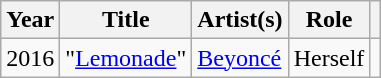<table class="wikitable plainrowheaders sortable" style="margin-right: 0;">
<tr>
<th>Year</th>
<th>Title</th>
<th>Artist(s)</th>
<th>Role</th>
<th class="unsortable"></th>
</tr>
<tr>
<td>2016</td>
<td>"<a href='#'>Lemonade</a>"</td>
<td><a href='#'>Beyoncé</a></td>
<td>Herself</td>
<td style="text-align: center;"></td>
</tr>
</table>
